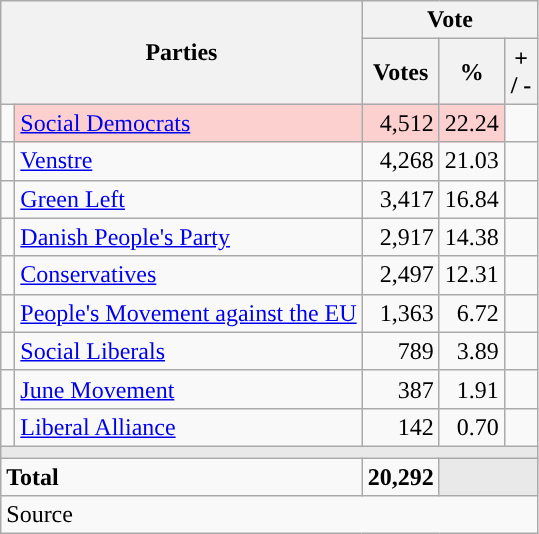<table class="wikitable" style="text-align:right;">
<tr>
<th style="text-align:centre;" rowspan="2" colspan="2" width="225">Parties</th>
<th colspan="3">Vote</th>
</tr>
<tr>
<th width="15">Votes</th>
<th width="15">%</th>
<th width="15">+ / -</th>
</tr>
<tr>
<td width="2" style="color:inherit;background:"></td>
<td bgcolor=#fbd0ce   align="left"><a href='#'>Social Democrats</a></td>
<td bgcolor=#fbd0ce>4,512</td>
<td bgcolor=#fbd0ce>22.24</td>
<td></td>
</tr>
<tr>
<td width="2" style="color:inherit;background:"></td>
<td align="left"><a href='#'>Venstre</a></td>
<td>4,268</td>
<td>21.03</td>
<td></td>
</tr>
<tr>
<td width="2" style="color:inherit;background:"></td>
<td align="left"><a href='#'>Green Left</a></td>
<td>3,417</td>
<td>16.84</td>
<td></td>
</tr>
<tr>
<td width="2" style="color:inherit;background:"></td>
<td align="left"><a href='#'>Danish People's Party</a></td>
<td>2,917</td>
<td>14.38</td>
<td></td>
</tr>
<tr>
<td width="2" style="color:inherit;background:"></td>
<td align="left"><a href='#'>Conservatives</a></td>
<td>2,497</td>
<td>12.31</td>
<td></td>
</tr>
<tr>
<td width="2" style="color:inherit;background:"></td>
<td align="left"><a href='#'>People's Movement against the EU</a></td>
<td>1,363</td>
<td>6.72</td>
<td></td>
</tr>
<tr>
<td width="2" style="color:inherit;background:"></td>
<td align="left"><a href='#'>Social Liberals</a></td>
<td>789</td>
<td>3.89</td>
<td></td>
</tr>
<tr>
<td width="2" style="color:inherit;background:"></td>
<td align="left"><a href='#'>June Movement</a></td>
<td>387</td>
<td>1.91</td>
<td></td>
</tr>
<tr>
<td width="2" style="color:inherit;background:"></td>
<td align="left"><a href='#'>Liberal Alliance</a></td>
<td>142</td>
<td>0.70</td>
<td></td>
</tr>
<tr>
<td colspan="7" bgcolor="#E9E9E9"></td>
</tr>
<tr>
<td align="left" colspan="2"><strong>Total</strong></td>
<td><strong>20,292</strong></td>
<td bgcolor="#E9E9E9" colspan="2"></td>
</tr>
<tr>
<td align="left" colspan="6">Source</td>
</tr>
</table>
